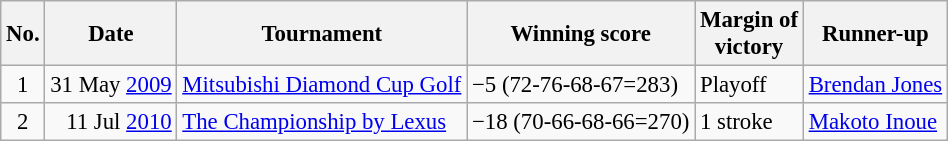<table class="wikitable" style="font-size:95%;">
<tr>
<th>No.</th>
<th>Date</th>
<th>Tournament</th>
<th>Winning score</th>
<th>Margin of<br>victory</th>
<th>Runner-up</th>
</tr>
<tr>
<td align=center>1</td>
<td align=right>31 May <a href='#'>2009</a></td>
<td><a href='#'>Mitsubishi Diamond Cup Golf</a></td>
<td>−5 (72-76-68-67=283)</td>
<td>Playoff</td>
<td> <a href='#'>Brendan Jones</a></td>
</tr>
<tr>
<td align=center>2</td>
<td align=right>11 Jul <a href='#'>2010</a></td>
<td><a href='#'>The Championship by Lexus</a></td>
<td>−18 (70-66-68-66=270)</td>
<td>1 stroke</td>
<td> <a href='#'>Makoto Inoue</a></td>
</tr>
</table>
